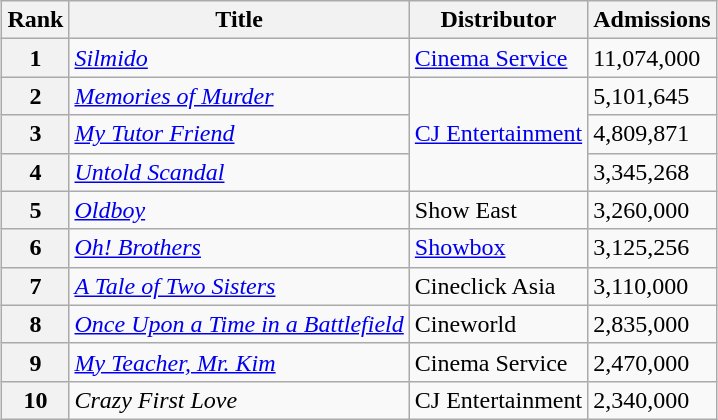<table class="wikitable" style="margin:auto; margin:auto;">
<tr>
<th>Rank</th>
<th>Title</th>
<th>Distributor</th>
<th>Admissions </th>
</tr>
<tr>
<th style="text-align:center;">1</th>
<td><em><a href='#'>Silmido</a></em></td>
<td><a href='#'>Cinema Service</a></td>
<td>11,074,000</td>
</tr>
<tr>
<th style="text-align:center;">2</th>
<td><em><a href='#'>Memories of Murder</a></em></td>
<td rowspan="3"><a href='#'>CJ Entertainment</a></td>
<td>5,101,645</td>
</tr>
<tr>
<th style="text-align:center;">3</th>
<td><em><a href='#'>My Tutor Friend</a></em></td>
<td>4,809,871</td>
</tr>
<tr>
<th style="text-align:center;">4</th>
<td><em><a href='#'>Untold Scandal</a></em></td>
<td>3,345,268</td>
</tr>
<tr>
<th style="text-align:center;">5</th>
<td><em><a href='#'>Oldboy</a></em></td>
<td>Show East</td>
<td>3,260,000</td>
</tr>
<tr>
<th style="text-align:center;">6</th>
<td><em><a href='#'>Oh! Brothers</a></em></td>
<td><a href='#'>Showbox</a></td>
<td>3,125,256</td>
</tr>
<tr>
<th style="text-align:center;">7</th>
<td><em><a href='#'>A Tale of Two Sisters</a></em></td>
<td>Cineclick Asia</td>
<td>3,110,000</td>
</tr>
<tr>
<th style="text-align:center;">8</th>
<td><em><a href='#'>Once Upon a Time in a Battlefield</a></em></td>
<td>Cineworld</td>
<td>2,835,000</td>
</tr>
<tr>
<th style="text-align:center;">9</th>
<td><em><a href='#'>My Teacher, Mr. Kim</a></em></td>
<td>Cinema Service</td>
<td>2,470,000</td>
</tr>
<tr>
<th style="text-align:center;">10</th>
<td><em>Crazy First Love</em></td>
<td>CJ Entertainment</td>
<td>2,340,000</td>
</tr>
</table>
